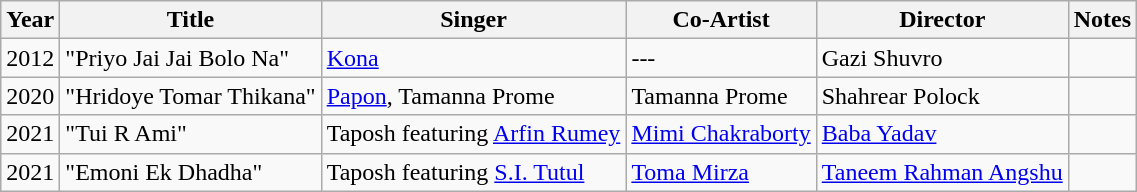<table class="wikitable">
<tr>
<th>Year</th>
<th>Title</th>
<th>Singer</th>
<th>Co-Artist</th>
<th>Director</th>
<th>Notes</th>
</tr>
<tr>
<td>2012</td>
<td>"Priyo Jai Jai Bolo Na"</td>
<td><a href='#'>Kona</a></td>
<td>---</td>
<td>Gazi Shuvro</td>
<td></td>
</tr>
<tr>
<td>2020</td>
<td>"Hridoye Tomar Thikana"</td>
<td><a href='#'>Papon</a>, Tamanna Prome</td>
<td>Tamanna Prome</td>
<td>Shahrear Polock</td>
<td></td>
</tr>
<tr>
<td>2021</td>
<td>"Tui R Ami"</td>
<td>Taposh featuring <a href='#'>Arfin Rumey</a></td>
<td><a href='#'>Mimi Chakraborty</a></td>
<td><a href='#'>Baba Yadav</a></td>
<td></td>
</tr>
<tr>
<td>2021</td>
<td>"Emoni Ek Dhadha"</td>
<td>Taposh featuring <a href='#'>S.I. Tutul</a></td>
<td><a href='#'>Toma Mirza</a></td>
<td><a href='#'>Taneem Rahman Angshu</a></td>
<td></td>
</tr>
</table>
